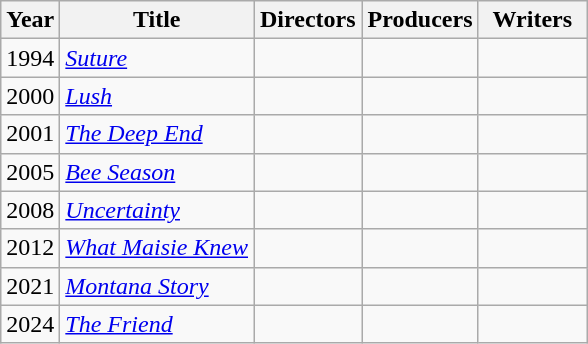<table class="wikitable">
<tr>
<th>Year</th>
<th>Title</th>
<th width=65>Directors</th>
<th width=65>Producers</th>
<th width=65>Writers</th>
</tr>
<tr>
<td>1994</td>
<td><em><a href='#'>Suture</a></em></td>
<td></td>
<td></td>
<td></td>
</tr>
<tr>
<td>2000</td>
<td><em><a href='#'>Lush</a></em></td>
<td></td>
<td></td>
<td></td>
</tr>
<tr>
<td>2001</td>
<td><em><a href='#'>The Deep End</a></em></td>
<td></td>
<td></td>
<td></td>
</tr>
<tr>
<td>2005</td>
<td><em><a href='#'>Bee Season</a></em></td>
<td></td>
<td></td>
<td></td>
</tr>
<tr>
<td>2008</td>
<td><em><a href='#'>Uncertainty</a></em></td>
<td></td>
<td></td>
<td></td>
</tr>
<tr>
<td>2012</td>
<td><em><a href='#'>What Maisie Knew</a></em></td>
<td></td>
<td></td>
<td></td>
</tr>
<tr>
<td>2021</td>
<td><em><a href='#'>Montana Story</a></em></td>
<td></td>
<td></td>
<td></td>
</tr>
<tr>
<td>2024</td>
<td><em><a href='#'>The Friend</a></em></td>
<td></td>
<td></td>
<td></td>
</tr>
</table>
